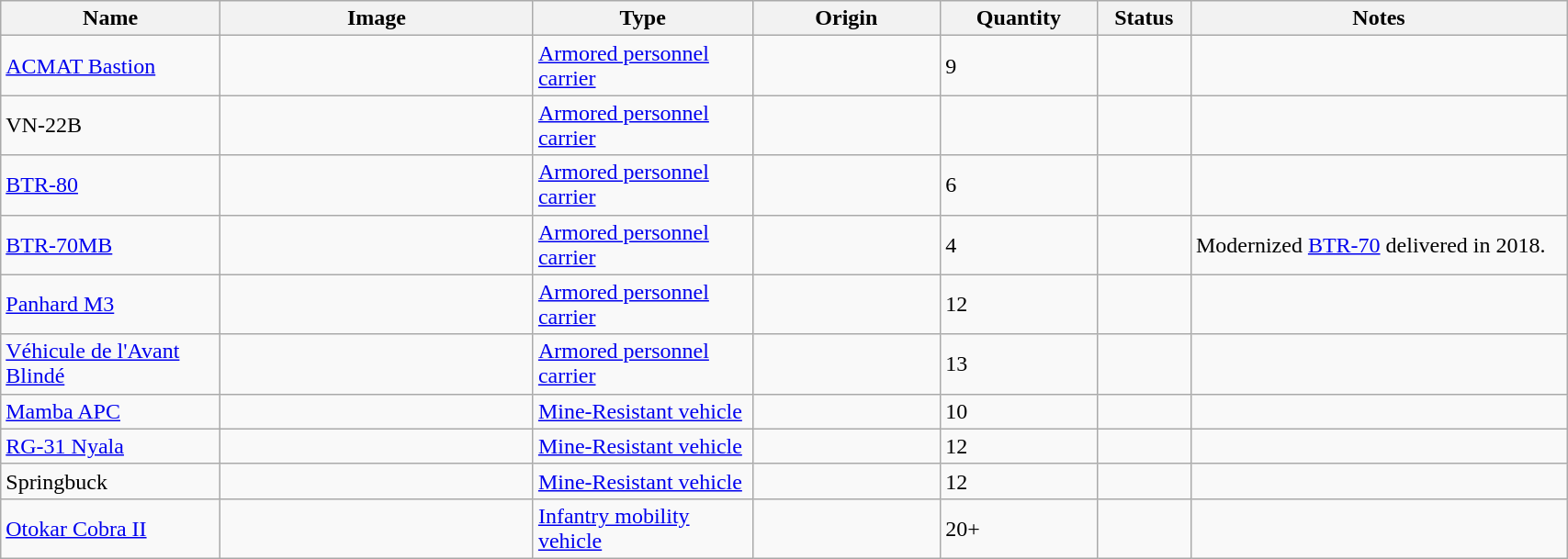<table class="wikitable" style="width:90%;">
<tr>
<th width=14%>Name</th>
<th width=20%>Image</th>
<th width=14%>Type</th>
<th width=12%>Origin</th>
<th width=10%>Quantity</th>
<th width=06%>Status</th>
<th width=24%>Notes</th>
</tr>
<tr>
<td><a href='#'>ACMAT Bastion</a></td>
<td></td>
<td><a href='#'>Armored personnel carrier</a></td>
<td></td>
<td>9</td>
<td></td>
<td></td>
</tr>
<tr>
<td>VN-22B</td>
<td></td>
<td><a href='#'>Armored personnel carrier</a></td>
<td></td>
<td></td>
<td></td>
<td></td>
</tr>
<tr>
<td><a href='#'>BTR-80</a></td>
<td></td>
<td><a href='#'>Armored personnel carrier</a></td>
<td></td>
<td>6</td>
<td></td>
<td></td>
</tr>
<tr>
<td><a href='#'>BTR-70MB</a></td>
<td></td>
<td><a href='#'>Armored personnel carrier</a></td>
<td></td>
<td>4</td>
<td></td>
<td>Modernized <a href='#'>BTR-70</a> delivered in 2018.</td>
</tr>
<tr>
<td><a href='#'>Panhard M3</a></td>
<td></td>
<td><a href='#'>Armored personnel carrier</a></td>
<td></td>
<td>12</td>
<td></td>
<td></td>
</tr>
<tr>
<td><a href='#'>Véhicule de l'Avant Blindé</a></td>
<td></td>
<td><a href='#'>Armored personnel carrier</a></td>
<td></td>
<td>13</td>
<td></td>
<td></td>
</tr>
<tr>
<td><a href='#'>Mamba APC</a></td>
<td></td>
<td><a href='#'>Mine-Resistant vehicle</a></td>
<td></td>
<td>10</td>
<td></td>
<td></td>
</tr>
<tr>
<td><a href='#'>RG-31 Nyala</a></td>
<td></td>
<td><a href='#'>Mine-Resistant vehicle</a></td>
<td></td>
<td>12</td>
<td></td>
<td></td>
</tr>
<tr>
<td>Springbuck</td>
<td></td>
<td><a href='#'>Mine-Resistant vehicle</a></td>
<td></td>
<td>12</td>
<td></td>
<td></td>
</tr>
<tr>
<td><a href='#'>Otokar Cobra II</a></td>
<td></td>
<td><a href='#'>Infantry mobility vehicle</a></td>
<td></td>
<td>20+</td>
<td></td>
<td></td>
</tr>
</table>
